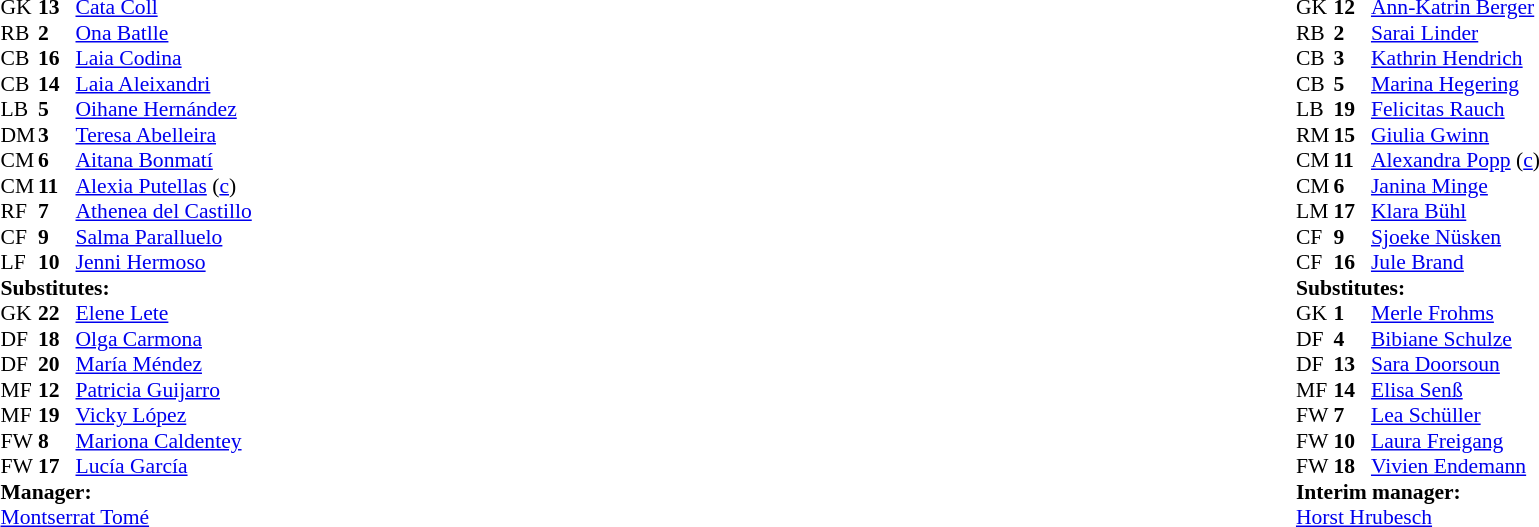<table width="100%">
<tr>
<td valign="top" width="40%"><br><table style="font-size:90%" cellspacing="0" cellpadding="0">
<tr>
<th width=25></th>
<th width=25></th>
</tr>
<tr>
<td>GK</td>
<td><strong>13</strong></td>
<td><a href='#'>Cata Coll</a></td>
<td></td>
</tr>
<tr>
<td>RB</td>
<td><strong>2</strong></td>
<td><a href='#'>Ona Batlle</a></td>
</tr>
<tr>
<td>CB</td>
<td><strong>16</strong></td>
<td><a href='#'>Laia Codina</a></td>
<td></td>
<td></td>
</tr>
<tr>
<td>CB</td>
<td><strong>14</strong></td>
<td><a href='#'>Laia Aleixandri</a></td>
</tr>
<tr>
<td>LB</td>
<td><strong>5</strong></td>
<td><a href='#'>Oihane Hernández</a></td>
<td></td>
<td></td>
</tr>
<tr>
<td>DM</td>
<td><strong>3</strong></td>
<td><a href='#'>Teresa Abelleira</a></td>
<td></td>
<td></td>
</tr>
<tr>
<td>CM</td>
<td><strong>6</strong></td>
<td><a href='#'>Aitana Bonmatí</a></td>
</tr>
<tr>
<td>CM</td>
<td><strong>11</strong></td>
<td><a href='#'>Alexia Putellas</a> (<a href='#'>c</a>)</td>
</tr>
<tr>
<td>RF</td>
<td><strong>7</strong></td>
<td><a href='#'>Athenea del Castillo</a></td>
<td></td>
<td></td>
</tr>
<tr>
<td>CF</td>
<td><strong>9</strong></td>
<td><a href='#'>Salma Paralluelo</a></td>
</tr>
<tr>
<td>LF</td>
<td><strong>10</strong></td>
<td><a href='#'>Jenni Hermoso</a></td>
</tr>
<tr>
<td colspan="3"><strong>Substitutes:</strong></td>
</tr>
<tr>
<td>GK</td>
<td><strong>22</strong></td>
<td><a href='#'>Elene Lete</a></td>
</tr>
<tr>
<td>DF</td>
<td><strong>18</strong></td>
<td><a href='#'>Olga Carmona</a></td>
<td></td>
<td></td>
</tr>
<tr>
<td>DF</td>
<td><strong>20</strong></td>
<td><a href='#'>María Méndez</a></td>
</tr>
<tr>
<td>MF</td>
<td><strong>12</strong></td>
<td><a href='#'>Patricia Guijarro</a></td>
<td></td>
<td></td>
</tr>
<tr>
<td>MF</td>
<td><strong>19</strong></td>
<td><a href='#'>Vicky López</a></td>
</tr>
<tr>
<td>FW</td>
<td><strong>8</strong></td>
<td><a href='#'>Mariona Caldentey</a></td>
<td></td>
<td></td>
</tr>
<tr>
<td>FW</td>
<td><strong>17</strong></td>
<td><a href='#'>Lucía García</a></td>
<td></td>
<td></td>
</tr>
<tr>
<td colspan="3"><strong>Manager:</strong></td>
</tr>
<tr>
<td colspan="3"><a href='#'>Montserrat Tomé</a></td>
</tr>
</table>
</td>
<td valign="top"></td>
<td valign="top" width="50%"><br><table style="font-size:90%; margin:auto" cellspacing="0" cellpadding="0">
<tr>
<th width="25"></th>
<th width="25"></th>
</tr>
<tr>
<td>GK</td>
<td><strong>12</strong></td>
<td><a href='#'>Ann-Katrin Berger</a></td>
</tr>
<tr>
<td>RB</td>
<td><strong>2</strong></td>
<td><a href='#'>Sarai Linder</a></td>
<td></td>
<td></td>
</tr>
<tr>
<td>CB</td>
<td><strong>3</strong></td>
<td><a href='#'>Kathrin Hendrich</a></td>
</tr>
<tr>
<td>CB</td>
<td><strong>5</strong></td>
<td><a href='#'>Marina Hegering</a></td>
</tr>
<tr>
<td>LB</td>
<td><strong>19</strong></td>
<td><a href='#'>Felicitas Rauch</a></td>
</tr>
<tr>
<td>RM</td>
<td><strong>15</strong></td>
<td><a href='#'>Giulia Gwinn</a></td>
</tr>
<tr>
<td>CM</td>
<td><strong>11</strong></td>
<td><a href='#'>Alexandra Popp</a> (<a href='#'>c</a>)</td>
</tr>
<tr>
<td>CM</td>
<td><strong>6</strong></td>
<td><a href='#'>Janina Minge</a></td>
</tr>
<tr>
<td>LM</td>
<td><strong>17</strong></td>
<td><a href='#'>Klara Bühl</a></td>
</tr>
<tr>
<td>CF</td>
<td><strong>9</strong></td>
<td><a href='#'>Sjoeke Nüsken</a></td>
<td></td>
<td></td>
</tr>
<tr>
<td>CF</td>
<td><strong>16</strong></td>
<td><a href='#'>Jule Brand</a></td>
</tr>
<tr>
<td colspan="3"><strong>Substitutes:</strong></td>
</tr>
<tr>
<td>GK</td>
<td><strong>1</strong></td>
<td><a href='#'>Merle Frohms</a></td>
</tr>
<tr>
<td>DF</td>
<td><strong>4</strong></td>
<td><a href='#'>Bibiane Schulze</a></td>
</tr>
<tr>
<td>DF</td>
<td><strong>13</strong></td>
<td><a href='#'>Sara Doorsoun</a></td>
<td></td>
<td></td>
</tr>
<tr>
<td>MF</td>
<td><strong>14</strong></td>
<td><a href='#'>Elisa Senß</a></td>
</tr>
<tr>
<td>FW</td>
<td><strong>7</strong></td>
<td><a href='#'>Lea Schüller</a></td>
<td></td>
<td></td>
</tr>
<tr>
<td>FW</td>
<td><strong>10</strong></td>
<td><a href='#'>Laura Freigang</a></td>
</tr>
<tr>
<td>FW</td>
<td><strong>18</strong></td>
<td><a href='#'>Vivien Endemann</a></td>
</tr>
<tr>
<td colspan="3"><strong>Interim manager:</strong></td>
</tr>
<tr>
<td colspan="3"><a href='#'>Horst Hrubesch</a></td>
</tr>
</table>
</td>
</tr>
</table>
